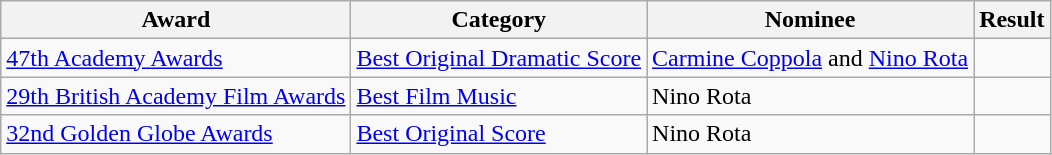<table class="wikitable">
<tr>
<th>Award</th>
<th>Category</th>
<th>Nominee</th>
<th>Result</th>
</tr>
<tr>
<td><a href='#'>47th Academy Awards</a></td>
<td><a href='#'>Best Original Dramatic Score</a></td>
<td><a href='#'>Carmine Coppola</a> and <a href='#'>Nino Rota</a></td>
<td></td>
</tr>
<tr>
<td><a href='#'>29th British Academy Film Awards</a></td>
<td><a href='#'>Best Film Music</a></td>
<td>Nino Rota</td>
<td></td>
</tr>
<tr>
<td><a href='#'>32nd Golden Globe Awards</a></td>
<td><a href='#'>Best Original Score</a></td>
<td>Nino Rota</td>
<td></td>
</tr>
</table>
